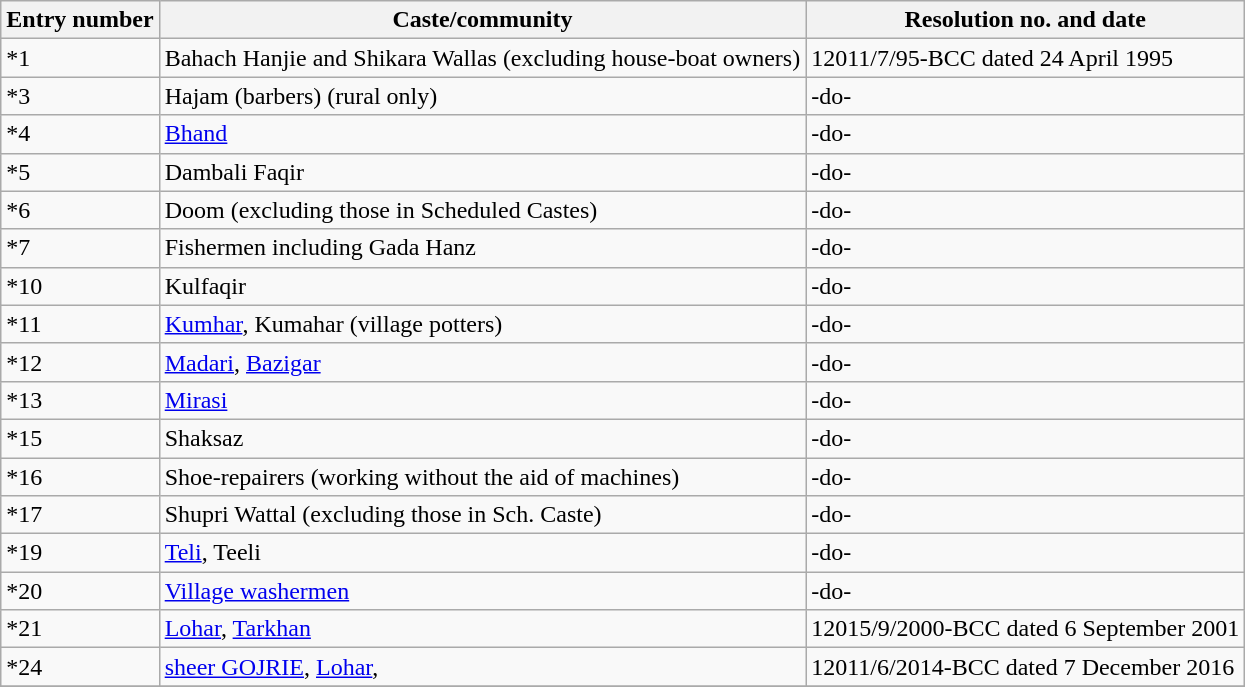<table class="wikitable">
<tr>
<th>Entry number</th>
<th>Caste/community</th>
<th>Resolution no. and date</th>
</tr>
<tr>
<td>*1</td>
<td>Bahach Hanjie and Shikara Wallas (excluding house-boat owners)</td>
<td>12011/7/95-BCC dated 24 April 1995</td>
</tr>
<tr>
<td>*3</td>
<td>Hajam (barbers) (rural only)</td>
<td>-do-</td>
</tr>
<tr>
<td>*4</td>
<td><a href='#'>Bhand</a></td>
<td>-do-</td>
</tr>
<tr>
<td>*5</td>
<td>Dambali Faqir</td>
<td>-do-</td>
</tr>
<tr>
<td>*6</td>
<td>Doom (excluding those in Scheduled Castes)</td>
<td>-do-</td>
</tr>
<tr>
<td>*7</td>
<td>Fishermen including Gada Hanz</td>
<td>-do-</td>
</tr>
<tr>
<td>*10</td>
<td>Kulfaqir</td>
<td>-do-</td>
</tr>
<tr>
<td>*11</td>
<td><a href='#'>Kumhar</a>, Kumahar (village potters)</td>
<td>-do-</td>
</tr>
<tr>
<td>*12</td>
<td><a href='#'>Madari</a>, <a href='#'>Bazigar</a></td>
<td>-do-</td>
</tr>
<tr>
<td>*13</td>
<td><a href='#'>Mirasi</a></td>
<td>-do-</td>
</tr>
<tr>
<td>*15</td>
<td>Shaksaz</td>
<td>-do-</td>
</tr>
<tr>
<td>*16</td>
<td>Shoe-repairers (working without the aid of machines)</td>
<td>-do-</td>
</tr>
<tr>
<td>*17</td>
<td>Shupri Wattal (excluding those in Sch. Caste)</td>
<td>-do-</td>
</tr>
<tr>
<td>*19</td>
<td><a href='#'>Teli</a>, Teeli</td>
<td>-do-</td>
</tr>
<tr>
<td>*20</td>
<td><a href='#'>Village washermen</a></td>
<td>-do-</td>
</tr>
<tr>
<td>*21</td>
<td><a href='#'>Lohar</a>, <a href='#'>Tarkhan</a></td>
<td>12015/9/2000-BCC dated 6 September 2001</td>
</tr>
<tr>
<td>*24</td>
<td><a href='#'>sheer GOJRIE</a>,   <a href='#'>Lohar</a>,</td>
<td>12011/6/2014-BCC dated 7 December 2016</td>
</tr>
<tr>
</tr>
</table>
